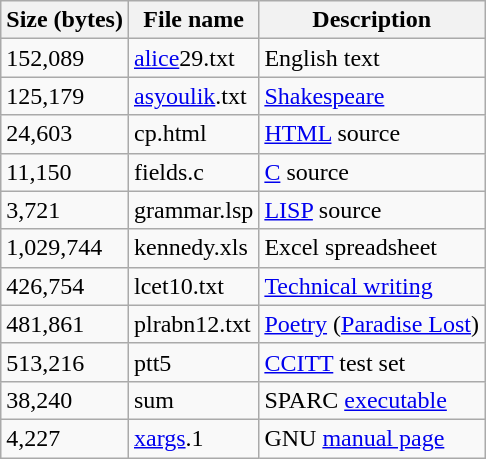<table class="wikitable">
<tr>
<th>Size (bytes)</th>
<th>File name</th>
<th>Description</th>
</tr>
<tr>
<td>152,089</td>
<td><a href='#'>alice</a>29.txt</td>
<td>English text</td>
</tr>
<tr>
<td>125,179</td>
<td><a href='#'>asyoulik</a>.txt</td>
<td><a href='#'>Shakespeare</a></td>
</tr>
<tr>
<td>24,603</td>
<td>cp.html</td>
<td><a href='#'>HTML</a> source</td>
</tr>
<tr>
<td>11,150</td>
<td>fields.c</td>
<td><a href='#'>C</a> source</td>
</tr>
<tr>
<td>3,721</td>
<td>grammar.lsp</td>
<td><a href='#'>LISP</a> source</td>
</tr>
<tr>
<td>1,029,744</td>
<td>kennedy.xls</td>
<td>Excel spreadsheet</td>
</tr>
<tr>
<td>426,754</td>
<td>lcet10.txt</td>
<td><a href='#'>Technical writing</a></td>
</tr>
<tr>
<td>481,861</td>
<td>plrabn12.txt</td>
<td><a href='#'>Poetry</a> (<a href='#'>Paradise Lost</a>)</td>
</tr>
<tr>
<td>513,216</td>
<td>ptt5</td>
<td><a href='#'>CCITT</a> test set</td>
</tr>
<tr>
<td>38,240</td>
<td>sum</td>
<td>SPARC <a href='#'>executable</a></td>
</tr>
<tr>
<td>4,227</td>
<td><a href='#'>xargs</a>.1</td>
<td>GNU <a href='#'>manual page</a></td>
</tr>
</table>
